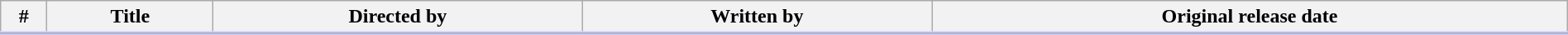<table class="wikitable" style="width:100%; margin:auto; background:#FFF;">
<tr style="border-bottom: 3px solid #CCF">
<th width="30">#</th>
<th>Title</th>
<th>Directed by</th>
<th>Written by</th>
<th>Original release date</th>
</tr>
<tr>
</tr>
</table>
